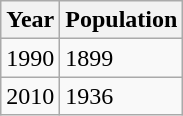<table class="wikitable">
<tr>
<th>Year</th>
<th>Population</th>
</tr>
<tr>
<td>1990</td>
<td>1899</td>
</tr>
<tr>
<td>2010</td>
<td>1936</td>
</tr>
</table>
